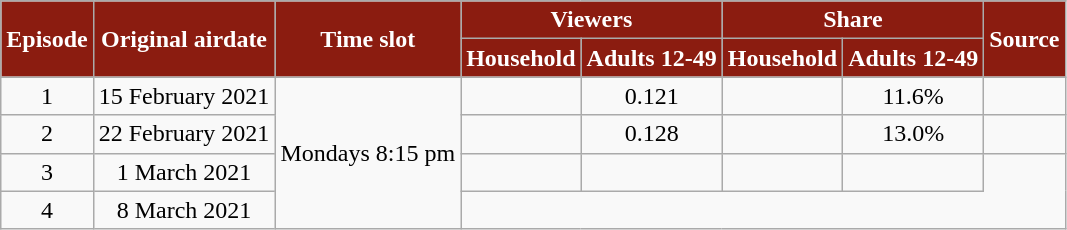<table class="wikitable" style="text-align:center;">
<tr>
<th style="background:#8b1c10; color:#fff;" rowspan="2">Episode</th>
<th style="background:#8b1c10; color:#fff;" rowspan="2">Original airdate</th>
<th style="background:#8b1c10; color:#fff;" rowspan="2">Time slot</th>
<th style="background:#8b1c10; color:#fff;" colspan="2">Viewers<br><small></small></th>
<th style="background:#8b1c10; color:#fff;" colspan="2">Share</th>
<th style="background:#8b1c10; color:#fff;" rowspan="2">Source</th>
</tr>
<tr>
<th style="background:#8b1c10; color:#fff;">Household</th>
<th style="background:#8b1c10; color:#fff;">Adults 12-49</th>
<th style="background:#8b1c10; color:#fff;">Household</th>
<th style="background:#8b1c10; color:#fff;">Adults 12-49</th>
</tr>
<tr>
<td>1</td>
<td>15 February 2021</td>
<td rowspan="6">Mondays 8:15 pm</td>
<td></td>
<td>0.121</td>
<td></td>
<td>11.6%</td>
<td></td>
</tr>
<tr>
<td>2</td>
<td>22 February 2021</td>
<td></td>
<td>0.128</td>
<td></td>
<td>13.0%</td>
<td></td>
</tr>
<tr>
<td>3</td>
<td>1 March 2021</td>
<td></td>
<td></td>
<td></td>
<td></td>
</tr>
<tr>
<td>4</td>
<td>8 March 2021</td>
</tr>
</table>
